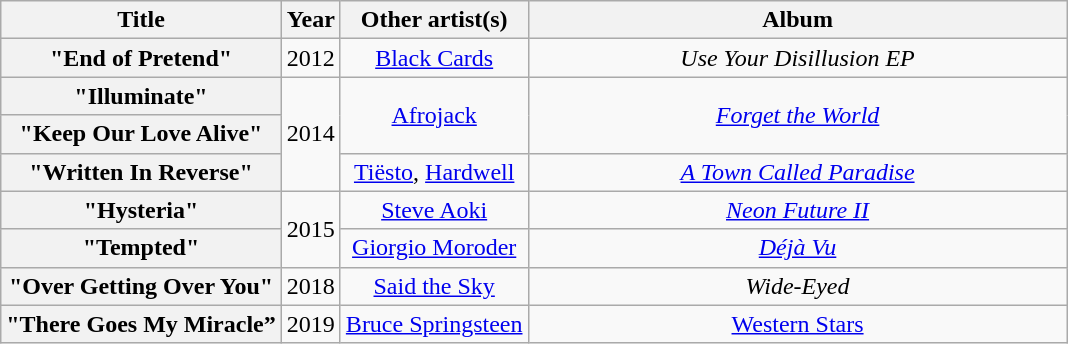<table class="wikitable plainrowheaders" style="text-align:center;">
<tr>
<th scope="col">Title</th>
<th scope="col">Year</th>
<th scope="col">Other artist(s)</th>
<th scope="col" style="width:22em;">Album</th>
</tr>
<tr>
<th scope="row">"End of Pretend"</th>
<td>2012</td>
<td><a href='#'>Black Cards</a></td>
<td><em>Use Your Disillusion EP</em></td>
</tr>
<tr>
<th scope="row">"Illuminate"</th>
<td rowspan="3">2014</td>
<td rowspan="2"><a href='#'>Afrojack</a></td>
<td rowspan="2"><em><a href='#'>Forget the World</a></em></td>
</tr>
<tr>
<th scope="row">"Keep Our Love Alive"</th>
</tr>
<tr>
<th scope="row">"Written In Reverse"</th>
<td><a href='#'>Tiësto</a>, <a href='#'>Hardwell</a></td>
<td><em><a href='#'>A Town Called Paradise</a></em></td>
</tr>
<tr>
<th scope="row">"Hysteria"</th>
<td rowspan="2">2015</td>
<td><a href='#'>Steve Aoki</a></td>
<td><em><a href='#'>Neon Future II</a></em></td>
</tr>
<tr>
<th scope="row">"Tempted"</th>
<td><a href='#'>Giorgio Moroder</a></td>
<td><em><a href='#'>Déjà Vu</a></em></td>
</tr>
<tr>
<th scope="row">"Over Getting Over You"</th>
<td>2018</td>
<td><a href='#'>Said the Sky</a></td>
<td><em>Wide-Eyed</em></td>
</tr>
<tr>
<th scope="row">"There Goes My Miracle”</th>
<td>2019</td>
<td><a href='#'>Bruce Springsteen</a></td>
<td><a href='#'>Western Stars</a></td>
</tr>
</table>
